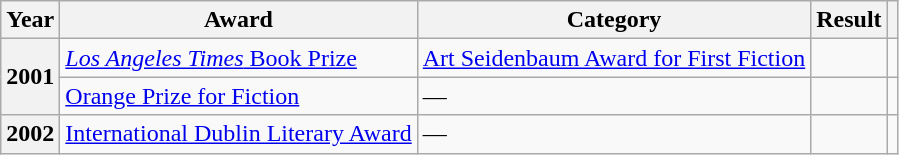<table class="wikitable sortable">
<tr>
<th>Year</th>
<th>Award</th>
<th>Category</th>
<th>Result</th>
<th></th>
</tr>
<tr>
<th rowspan="2">2001</th>
<td><a href='#'><em>Los Angeles Times</em> Book Prize</a></td>
<td><a href='#'>Art Seidenbaum Award for First Fiction</a></td>
<td></td>
<td></td>
</tr>
<tr>
<td><a href='#'>Orange Prize for Fiction</a></td>
<td>—</td>
<td></td>
<td></td>
</tr>
<tr>
<th>2002</th>
<td><a href='#'>International Dublin Literary Award</a></td>
<td>—</td>
<td></td>
<td></td>
</tr>
</table>
